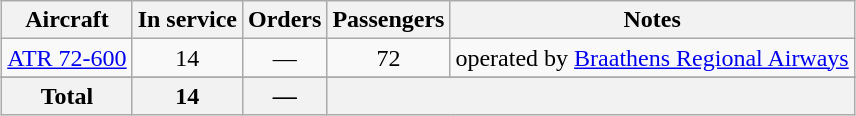<table class="wikitable" style="margin:1em auto; border-collapse:collapse; text-align:center">
<tr>
<th>Aircraft</th>
<th>In service</th>
<th>Orders</th>
<th>Passengers</th>
<th>Notes</th>
</tr>
<tr>
<td><a href='#'>ATR 72-600</a></td>
<td>14</td>
<td>—</td>
<td>72</td>
<td>operated by <a href='#'>Braathens Regional Airways</a></td>
</tr>
<tr>
</tr>
<tr>
</tr>
<tr>
<th>Total</th>
<th>14</th>
<th>—</th>
<th colspan="2"></th>
</tr>
</table>
